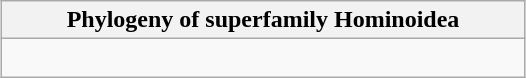<table class="wikitable" align="center" style="margin: 1em auto 1em auto" border="1" width="350pt">
<tr>
<th scope=col>Phylogeny of superfamily Hominoidea</th>
</tr>
<tr>
<td><br></td>
</tr>
</table>
